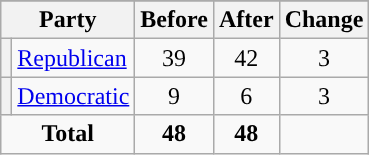<table class="wikitable" style="text-align:center;">
<tr>
</tr>
<tr>
<th colspan=2>Party</th>
<th>Before</th>
<th>After</th>
<th>Change</th>
</tr>
<tr>
<th style="background-color:"></th>
<td style="text-align:left;"><a href='#'>Republican</a></td>
<td>39</td>
<td>42</td>
<td> 3</td>
</tr>
<tr>
<th style="background-color:"></th>
<td style="text-align:left;"><a href='#'>Democratic</a></td>
<td>9</td>
<td>6</td>
<td> 3</td>
</tr>
<tr>
<td colspan=2><strong>Total</strong></td>
<td><strong>48</strong></td>
<td><strong>48</strong></td>
<td></td>
</tr>
</table>
